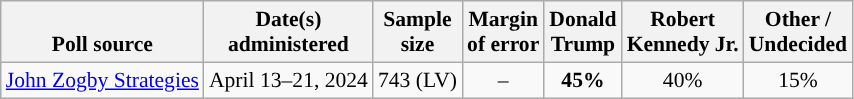<table class="wikitable sortable mw-datatable" style="font-size:90%;text-align:center;line-height:17px">
<tr style="vertical-align:bottom">
<th>Poll source</th>
<th>Date(s)<br>administered</th>
<th>Sample<br>size</th>
<th>Margin<br>of error</th>
<th class="unsortable">Donald<br>Trump<br></th>
<th class="unsortable">Robert<br>Kennedy Jr.<br></th>
<th class="unsortable">Other /<br>Undecided</th>
</tr>
<tr>
<td style="text-align:left;"><a href='#'>John Zogby Strategies</a></td>
<td data-sort-value="2024-05-01">April 13–21, 2024</td>
<td>743 (LV)</td>
<td>–</td>
<td style="background-color:"><strong>45%</strong></td>
<td>40%</td>
<td>15%</td>
</tr>
</table>
